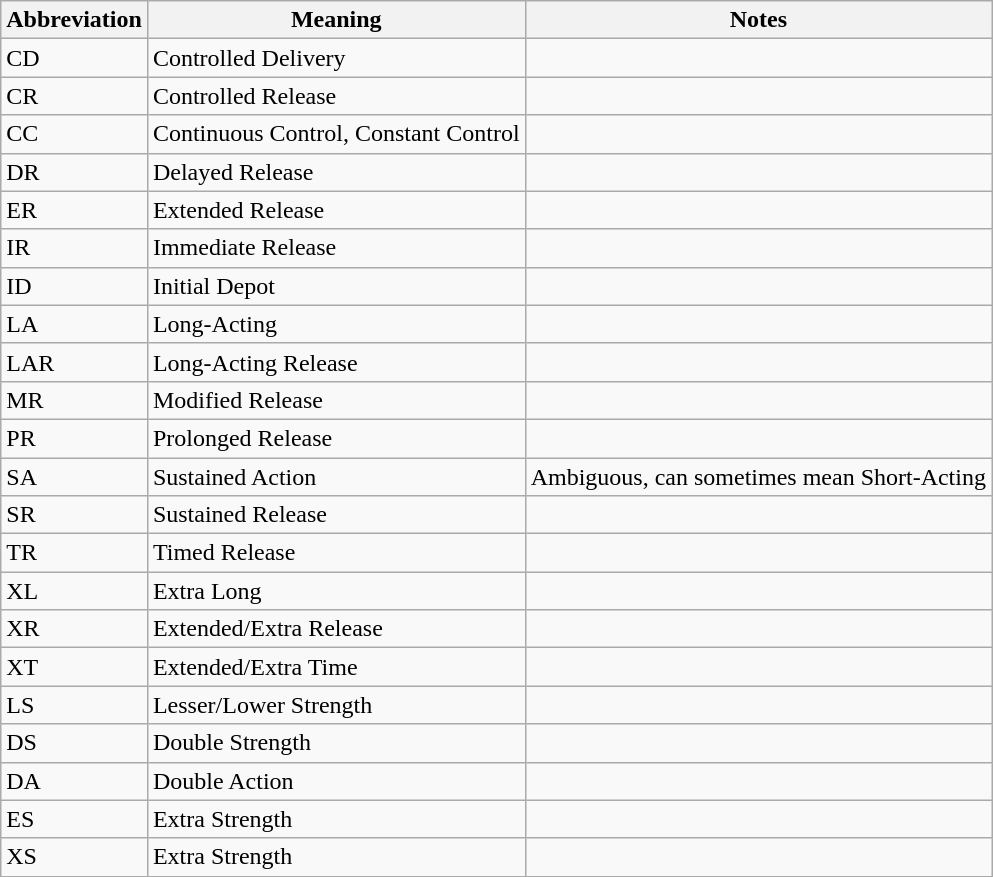<table class="wikitable sortable" border="1">
<tr>
<th>Abbreviation</th>
<th>Meaning</th>
<th>Notes</th>
</tr>
<tr>
<td>CD</td>
<td>Controlled Delivery</td>
<td></td>
</tr>
<tr>
<td>CR</td>
<td>Controlled Release</td>
<td></td>
</tr>
<tr>
<td>CC</td>
<td>Continuous Control, Constant Control</td>
<td></td>
</tr>
<tr>
<td>DR</td>
<td>Delayed Release</td>
<td></td>
</tr>
<tr>
<td>ER</td>
<td>Extended Release</td>
<td></td>
</tr>
<tr>
<td>IR</td>
<td>Immediate Release</td>
<td></td>
</tr>
<tr>
<td>ID</td>
<td>Initial Depot</td>
<td></td>
</tr>
<tr>
<td>LA</td>
<td>Long-Acting</td>
<td></td>
</tr>
<tr>
<td>LAR</td>
<td>Long-Acting Release</td>
<td></td>
</tr>
<tr>
<td>MR</td>
<td>Modified Release</td>
<td></td>
</tr>
<tr>
<td>PR</td>
<td>Prolonged Release</td>
<td></td>
</tr>
<tr>
<td>SA</td>
<td>Sustained Action</td>
<td>Ambiguous, can sometimes mean Short-Acting</td>
</tr>
<tr>
<td>SR</td>
<td>Sustained Release</td>
<td></td>
</tr>
<tr>
<td>TR</td>
<td>Timed Release</td>
<td></td>
</tr>
<tr>
<td>XL</td>
<td>Extra Long</td>
<td></td>
</tr>
<tr>
<td>XR</td>
<td>Extended/Extra Release</td>
<td></td>
</tr>
<tr>
<td>XT</td>
<td>Extended/Extra Time</td>
<td></td>
</tr>
<tr>
<td>LS</td>
<td>Lesser/Lower Strength</td>
<td></td>
</tr>
<tr>
<td>DS</td>
<td>Double Strength</td>
<td></td>
</tr>
<tr>
<td>DA</td>
<td>Double Action</td>
<td></td>
</tr>
<tr>
<td>ES</td>
<td>Extra Strength</td>
<td></td>
</tr>
<tr>
<td>XS</td>
<td>Extra Strength</td>
<td></td>
</tr>
<tr>
</tr>
</table>
